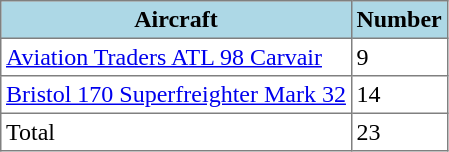<table class="toccolours" border="1" cellpadding="3" style="border-collapse:collapse">
<tr bgcolor=lightblue>
<th>Aircraft</th>
<th>Number</th>
</tr>
<tr>
<td><a href='#'>Aviation Traders ATL 98 Carvair</a></td>
<td>9</td>
</tr>
<tr>
<td><a href='#'>Bristol 170 Superfreighter Mark 32</a></td>
<td>14</td>
</tr>
<tr>
<td>Total</td>
<td>23</td>
</tr>
</table>
